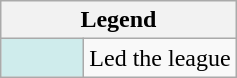<table class="wikitable">
<tr>
<th colspan="2">Legend</th>
</tr>
<tr>
<td style="background:#cfecec; width:3em;"></td>
<td>Led the league</td>
</tr>
</table>
